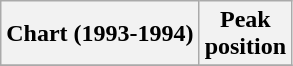<table class="wikitable plainrowheaders"  style="text-align:center">
<tr>
<th scope="col">Chart (1993-1994)</th>
<th scope="col">Peak<br>position</th>
</tr>
<tr>
</tr>
</table>
